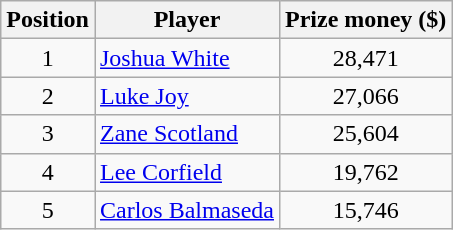<table class=wikitable>
<tr>
<th>Position</th>
<th>Player</th>
<th>Prize money ($)</th>
</tr>
<tr>
<td align=center>1</td>
<td> <a href='#'>Joshua White</a></td>
<td align=center>28,471</td>
</tr>
<tr>
<td align=center>2</td>
<td> <a href='#'>Luke Joy</a></td>
<td align=center>27,066</td>
</tr>
<tr>
<td align=center>3</td>
<td> <a href='#'>Zane Scotland</a></td>
<td align=center>25,604</td>
</tr>
<tr>
<td align=center>4</td>
<td> <a href='#'>Lee Corfield</a></td>
<td align=center>19,762</td>
</tr>
<tr>
<td align=center>5</td>
<td> <a href='#'>Carlos Balmaseda</a></td>
<td align=center>15,746</td>
</tr>
</table>
